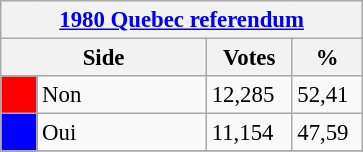<table class="wikitable" style="font-size: 95%; clear:both">
<tr style="background-color:#E9E9E9">
<th colspan=4><a href='#'>1980 Quebec referendum</a></th>
</tr>
<tr style="background-color:#E9E9E9">
<th colspan=2 style="width: 130px">Side</th>
<th style="width: 50px">Votes</th>
<th style="width: 40px">%</th>
</tr>
<tr>
<td bgcolor="red"></td>
<td>Non</td>
<td>12,285</td>
<td>52,41</td>
</tr>
<tr>
<td bgcolor="blue"></td>
<td>Oui</td>
<td>11,154</td>
<td>47,59</td>
</tr>
<tr>
</tr>
</table>
